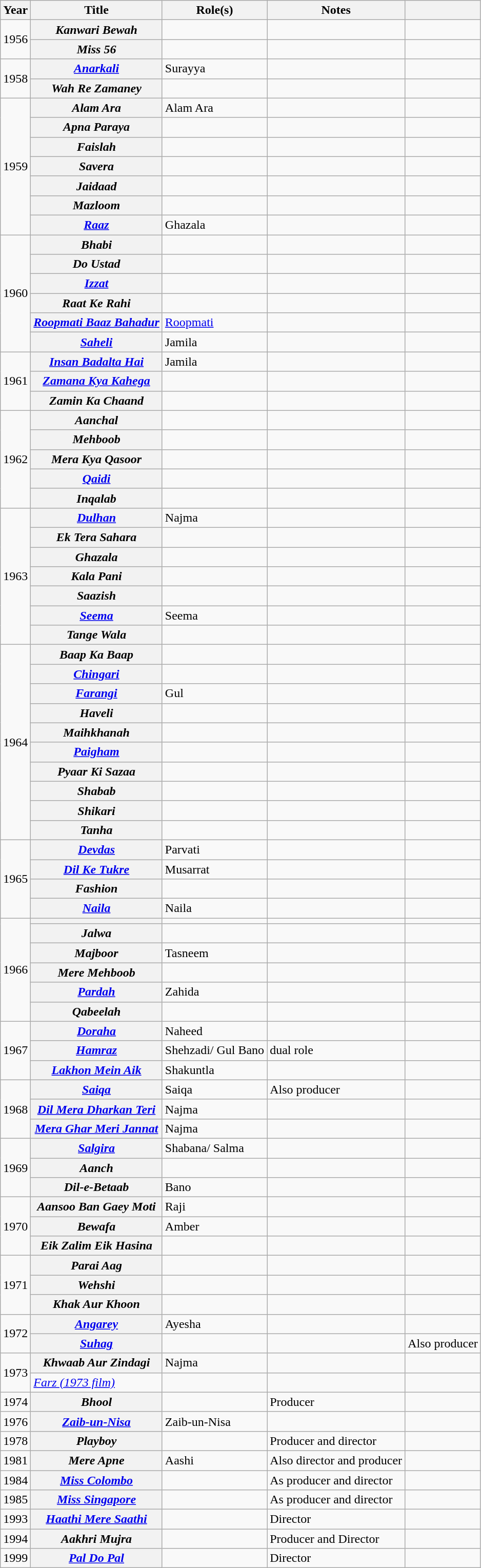<table class="wikitable plainrowheaders">
<tr>
<th scope="col">Year</th>
<th scope="col">Title</th>
<th scope="col">Role(s)</th>
<th scope="col">Notes</th>
<th></th>
</tr>
<tr>
<td rowspan = "2">1956</td>
<th scope="row"><em>Kanwari Bewah</em></th>
<td></td>
<td></td>
<td></td>
</tr>
<tr>
<th scope="row"><em>Miss 56</em></th>
<td></td>
<td></td>
<td></td>
</tr>
<tr>
<td rowspan = "2">1958</td>
<th scope="row"><em><a href='#'>Anarkali</a></em></th>
<td>Surayya</td>
<td></td>
<td></td>
</tr>
<tr>
<th scope="row"><em>Wah Re Zamaney</em></th>
<td></td>
<td></td>
<td></td>
</tr>
<tr>
<td rowspan = "7">1959</td>
<th scope="row"><em>Alam Ara</em></th>
<td>Alam Ara</td>
<td></td>
<td></td>
</tr>
<tr>
<th scope="row"><em>Apna Paraya</em></th>
<td></td>
<td></td>
<td></td>
</tr>
<tr>
<th scope="row"><em>Faislah</em></th>
<td></td>
<td></td>
<td></td>
</tr>
<tr>
<th scope="row"><em>Savera</em></th>
<td></td>
<td></td>
<td></td>
</tr>
<tr>
<th scope="row"><em>Jaidaad</em></th>
<td></td>
<td></td>
<td></td>
</tr>
<tr>
<th scope="row"><em>Mazloom</em></th>
<td></td>
<td></td>
<td></td>
</tr>
<tr>
<th scope="row"><em><a href='#'>Raaz</a></em></th>
<td>Ghazala</td>
<td></td>
<td></td>
</tr>
<tr>
<td rowspan = "6">1960</td>
<th scope="row"><em>Bhabi</em></th>
<td></td>
<td></td>
<td></td>
</tr>
<tr>
<th scope="row"><em>Do Ustad</em></th>
<td></td>
<td></td>
<td></td>
</tr>
<tr>
<th scope="row"><em><a href='#'>Izzat</a></em></th>
<td></td>
<td></td>
<td></td>
</tr>
<tr>
<th scope="row"><em>Raat Ke Rahi</em></th>
<td></td>
<td></td>
<td></td>
</tr>
<tr>
<th scope="row"><em><a href='#'>Roopmati Baaz Bahadur</a></em></th>
<td><a href='#'>Roopmati</a></td>
<td></td>
<td></td>
</tr>
<tr>
<th scope="row"><em><a href='#'>Saheli</a></em></th>
<td>Jamila</td>
<td></td>
<td></td>
</tr>
<tr>
<td rowspan = "3">1961</td>
<th scope="row"><em><a href='#'>Insan Badalta Hai</a></em></th>
<td>Jamila</td>
<td></td>
<td></td>
</tr>
<tr>
<th scope="row"><em><a href='#'>Zamana Kya Kahega</a></em></th>
<td></td>
<td></td>
<td></td>
</tr>
<tr>
<th scope="row"><em>Zamin Ka Chaand</em></th>
<td></td>
<td></td>
<td></td>
</tr>
<tr>
<td rowspan = "5">1962</td>
<th scope="row"><em>Aanchal</em></th>
<td></td>
<td></td>
<td></td>
</tr>
<tr>
<th scope="row"><em>Mehboob</em></th>
<td></td>
<td></td>
<td></td>
</tr>
<tr>
<th scope="row"><em>Mera Kya Qasoor</em></th>
<td></td>
<td></td>
<td></td>
</tr>
<tr>
<th scope="row"><em><a href='#'>Qaidi</a></em></th>
<td></td>
<td></td>
<td></td>
</tr>
<tr>
<th scope="row"><em>Inqalab</em></th>
<td></td>
<td></td>
<td></td>
</tr>
<tr>
<td rowspan = "7">1963</td>
<th scope="row"><em><a href='#'>Dulhan</a></em></th>
<td>Najma</td>
<td></td>
<td></td>
</tr>
<tr>
<th scope="row"><em>Ek Tera Sahara</em></th>
<td></td>
<td></td>
<td></td>
</tr>
<tr>
<th scope="row"><em>Ghazala</em></th>
<td></td>
<td></td>
<td></td>
</tr>
<tr>
<th scope="row"><em>Kala Pani</em></th>
<td></td>
<td></td>
<td></td>
</tr>
<tr>
<th scope="row"><em>Saazish</em></th>
<td></td>
<td></td>
<td></td>
</tr>
<tr>
<th scope="row"><em><a href='#'>Seema</a></em></th>
<td>Seema</td>
<td></td>
<td></td>
</tr>
<tr>
<th scope="row"><em>Tange Wala</em></th>
<td></td>
<td></td>
<td></td>
</tr>
<tr>
<td rowspan = "10">1964</td>
<th scope="row"><em>Baap Ka Baap</em></th>
<td></td>
<td></td>
<td></td>
</tr>
<tr>
<th scope="row"><em><a href='#'>Chingari</a></em></th>
<td></td>
<td></td>
<td></td>
</tr>
<tr>
<th scope="row"><em><a href='#'>Farangi</a></em></th>
<td>Gul</td>
<td></td>
<td></td>
</tr>
<tr>
<th scope="row"><em>Haveli</em></th>
<td></td>
<td></td>
<td></td>
</tr>
<tr>
<th scope="row"><em>Maihkhanah</em></th>
<td></td>
<td></td>
<td></td>
</tr>
<tr>
<th scope="row"><em><a href='#'>Paigham</a></em></th>
<td></td>
<td></td>
<td></td>
</tr>
<tr>
<th scope="row"><em>Pyaar Ki Sazaa</em></th>
<td></td>
<td></td>
<td></td>
</tr>
<tr>
<th scope="row"><em>Shabab</em></th>
<td></td>
<td></td>
<td></td>
</tr>
<tr>
<th scope="row"><em>Shikari</em></th>
<td></td>
<td></td>
<td></td>
</tr>
<tr>
<th scope="row"><em>Tanha</em></th>
<td></td>
<td></td>
<td></td>
</tr>
<tr>
<td rowspan = "4">1965</td>
<th scope="row"><em><a href='#'>Devdas</a></em></th>
<td>Parvati</td>
<td></td>
<td></td>
</tr>
<tr>
<th scope="row"><em><a href='#'>Dil Ke Tukre</a></em></th>
<td>Musarrat</td>
<td></td>
<td></td>
</tr>
<tr>
<th scope="row"><em>Fashion</em></th>
<td></td>
<td></td>
<td></td>
</tr>
<tr>
<th scope="row"><em><a href='#'>Naila</a></em></th>
<td>Naila</td>
<td></td>
<td></td>
</tr>
<tr>
<td rowspan = "6">1966</td>
<th scope="row"></th>
<td></td>
<td></td>
<td></td>
</tr>
<tr>
<th scope="row"><em>Jalwa</em></th>
<td></td>
<td></td>
<td></td>
</tr>
<tr>
<th scope="row"><em>Majboor</em></th>
<td>Tasneem</td>
<td></td>
<td></td>
</tr>
<tr>
<th scope="row"><em>Mere Mehboob</em></th>
<td></td>
<td></td>
<td></td>
</tr>
<tr>
<th scope="row"><em><a href='#'>Pardah</a></em></th>
<td>Zahida</td>
<td></td>
<td></td>
</tr>
<tr>
<th scope="row"><em>Qabeelah</em></th>
<td></td>
<td></td>
<td></td>
</tr>
<tr>
<td rowspan = "3">1967</td>
<th scope="row"><em><a href='#'>Doraha</a></em></th>
<td>Naheed</td>
<td></td>
<td></td>
</tr>
<tr>
<th scope="row"><em><a href='#'>Hamraz</a></em></th>
<td>Shehzadi/ Gul Bano</td>
<td>dual role</td>
<td></td>
</tr>
<tr>
<th scope="row"><em><a href='#'>Lakhon Mein Aik</a></em></th>
<td>Shakuntla</td>
<td></td>
<td></td>
</tr>
<tr>
<td rowspan = "3">1968</td>
<th scope="row"><em><a href='#'>Saiqa</a></em></th>
<td>Saiqa</td>
<td>Also producer</td>
<td></td>
</tr>
<tr>
<th scope="row"><em><a href='#'>Dil Mera Dharkan Teri</a></em></th>
<td>Najma</td>
<td></td>
<td></td>
</tr>
<tr>
<th scope="row"><em><a href='#'>Mera Ghar Meri Jannat</a></em></th>
<td>Najma</td>
<td></td>
<td></td>
</tr>
<tr>
<td rowspan = "3">1969</td>
<th scope="row"><em><a href='#'>Salgira</a></em></th>
<td>Shabana/ Salma</td>
<td></td>
<td></td>
</tr>
<tr>
<th scope="row"><em>Aanch</em></th>
<td></td>
<td></td>
<td></td>
</tr>
<tr>
<th scope="row"><em>Dil-e-Betaab</em></th>
<td>Bano</td>
<td></td>
<td></td>
</tr>
<tr>
<td rowspan = "3">1970</td>
<th scope="row"><em>Aansoo Ban Gaey Moti</em></th>
<td>Raji</td>
<td></td>
<td></td>
</tr>
<tr>
<th scope="row"><em>Bewafa</em></th>
<td>Amber</td>
<td></td>
<td></td>
</tr>
<tr>
<th scope="row"><em>Eik Zalim Eik Hasina</em></th>
<td></td>
<td></td>
<td></td>
</tr>
<tr>
<td rowspan = "3">1971</td>
<th scope="row"><em>Parai Aag</em></th>
<td></td>
<td></td>
<td></td>
</tr>
<tr>
<th scope="row"><em>Wehshi</em></th>
<td></td>
<td></td>
<td></td>
</tr>
<tr>
<th scope="row"><em>Khak Aur Khoon</em></th>
<td></td>
<td></td>
<td></td>
</tr>
<tr>
<td rowspan=2>1972</td>
<th scope="row"><em><a href='#'>Angarey</a></em></th>
<td>Ayesha</td>
<td></td>
<td></td>
</tr>
<tr>
<th scope="row"><em><a href='#'>Suhag</a></em></th>
<td></td>
<td></td>
<td>Also producer</td>
</tr>
<tr>
<td rowspan=2>1973</td>
<th scope="row"><em>Khwaab Aur Zindagi</em></th>
<td>Najma</td>
<td></td>
<td></td>
</tr>
<tr>
<td><em><a href='#'>Farz (1973 film)</a></em></td>
<td></td>
<td></td>
<td></td>
</tr>
<tr>
<td>1974</td>
<th scope="row"><em>Bhool</em></th>
<td></td>
<td>Producer</td>
<td></td>
</tr>
<tr>
<td>1976</td>
<th scope="row"><em><a href='#'>Zaib-un-Nisa</a></em></th>
<td>Zaib-un-Nisa</td>
<td></td>
<td></td>
</tr>
<tr>
<td>1978</td>
<th scope="row"><em>Playboy</em></th>
<td></td>
<td>Producer and director</td>
<td></td>
</tr>
<tr>
<td>1981</td>
<th scope="row"><em>Mere Apne</em></th>
<td>Aashi</td>
<td>Also director and producer</td>
<td></td>
</tr>
<tr>
<td>1984</td>
<th scope="row"><em><a href='#'>Miss Colombo</a></em></th>
<td></td>
<td>As producer and director</td>
<td></td>
</tr>
<tr>
<td>1985</td>
<th scope="row"><em><a href='#'>Miss Singapore</a></em></th>
<td></td>
<td>As producer and director</td>
<td></td>
</tr>
<tr>
<td>1993</td>
<th scope="row"><em><a href='#'>Haathi Mere Saathi</a></em></th>
<td></td>
<td>Director</td>
<td></td>
</tr>
<tr>
<td>1994</td>
<th scope="row"><em>Aakhri Mujra</em></th>
<td></td>
<td>Producer and Director</td>
<td></td>
</tr>
<tr>
<td>1999</td>
<th scope="row"><em><a href='#'>Pal Do Pal</a></em></th>
<td></td>
<td>Director</td>
<td></td>
</tr>
</table>
